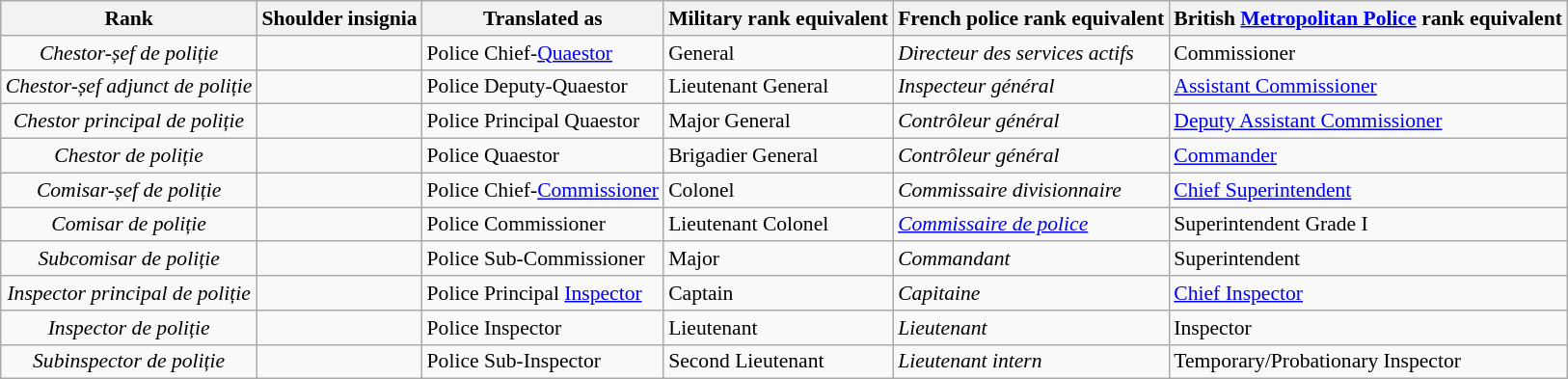<table class="wikitable" style="font-size: 90%">
<tr>
<th>Rank</th>
<th>Shoulder insignia</th>
<th>Translated as</th>
<th>Military rank equivalent</th>
<th>French police rank equivalent</th>
<th>British <a href='#'>Metropolitan Police</a> rank equivalent</th>
</tr>
<tr>
<td align=center><em>Chestor-șef de poliție</em></td>
<td align=center></td>
<td>Police Chief-<a href='#'>Quaestor</a></td>
<td>General</td>
<td><em>Directeur des services actifs</em></td>
<td>Commissioner</td>
</tr>
<tr>
<td align=center><em>Chestor-șef adjunct de poliție</em></td>
<td align=center></td>
<td>Police Deputy-Quaestor</td>
<td>Lieutenant General</td>
<td><em>Inspecteur général</em></td>
<td><a href='#'>Assistant Commissioner</a></td>
</tr>
<tr>
<td align=center><em>Chestor principal de poliție</em></td>
<td align=center></td>
<td>Police Principal Quaestor</td>
<td>Major General</td>
<td><em>Contrôleur général</em></td>
<td><a href='#'>Deputy Assistant Commissioner</a></td>
</tr>
<tr>
<td align=center><em>Chestor de poliție</em></td>
<td align=center></td>
<td>Police Quaestor</td>
<td>Brigadier General</td>
<td><em>Contrôleur général</em></td>
<td><a href='#'>Commander</a></td>
</tr>
<tr>
<td align=center><em>Comisar-șef de poliție</em></td>
<td align=center></td>
<td>Police Chief-<a href='#'>Commissioner</a></td>
<td>Colonel</td>
<td><em>Commissaire divisionnaire</em></td>
<td><a href='#'>Chief Superintendent</a></td>
</tr>
<tr>
<td align=center><em>Comisar de poliție</em></td>
<td align=center></td>
<td>Police Commissioner</td>
<td>Lieutenant Colonel</td>
<td><em><a href='#'>Commissaire de police</a></em></td>
<td>Superintendent Grade I</td>
</tr>
<tr>
<td align=center><em>Subcomisar de poliție</em></td>
<td align=center></td>
<td>Police Sub-Commissioner</td>
<td>Major</td>
<td><em>Commandant</em></td>
<td>Superintendent</td>
</tr>
<tr>
<td align=center><em>Inspector principal de poliție</em></td>
<td align=center></td>
<td>Police Principal <a href='#'>Inspector</a></td>
<td>Captain</td>
<td><em>Capitaine</em></td>
<td><a href='#'>Chief Inspector</a></td>
</tr>
<tr>
<td align=center><em>Inspector de poliție</em></td>
<td align=center></td>
<td>Police Inspector</td>
<td>Lieutenant</td>
<td><em>Lieutenant</em></td>
<td>Inspector</td>
</tr>
<tr>
<td align=center><em>Subinspector de poliție</em></td>
<td align=center></td>
<td>Police Sub-Inspector</td>
<td>Second Lieutenant</td>
<td><em>Lieutenant intern</em></td>
<td>Temporary/Probationary Inspector</td>
</tr>
</table>
